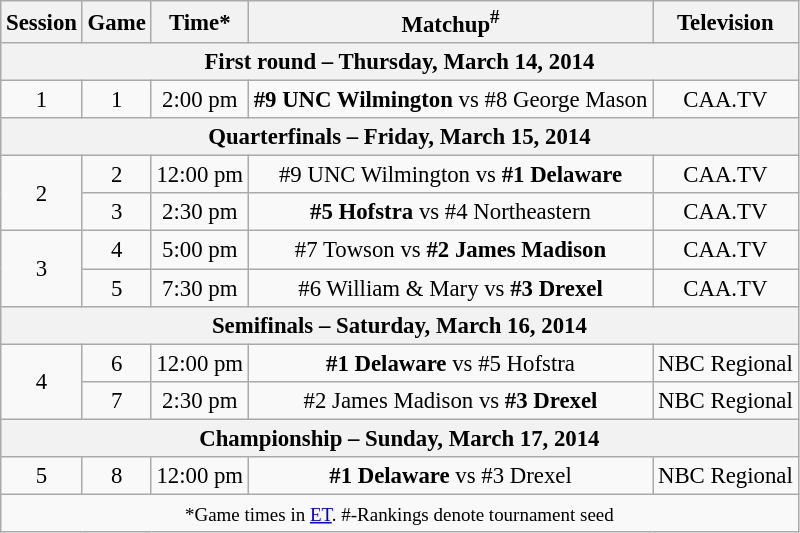<table class="wikitable" style="font-size: 95%;text-align:center">
<tr>
<th>Session</th>
<th>Game</th>
<th>Time*</th>
<th>Matchup<sup>#</sup></th>
<th>Television</th>
</tr>
<tr>
<th colspan=5>First round – Thursday, March 14, 2014</th>
</tr>
<tr>
<td rowspan=1>1</td>
<td>1</td>
<td>2:00 pm</td>
<td><strong>#9 UNC Wilmington</strong> vs #8 George Mason</td>
<td>CAA.TV</td>
</tr>
<tr>
<th colspan=5>Quarterfinals – Friday, March 15, 2014</th>
</tr>
<tr>
<td rowspan=2>2</td>
<td>2</td>
<td>12:00 pm</td>
<td>#9 UNC Wilmington vs <strong>#1 Delaware</strong></td>
<td>CAA.TV</td>
</tr>
<tr>
<td>3</td>
<td>2:30 pm</td>
<td><strong>#5 Hofstra</strong> vs #4 Northeastern</td>
<td>CAA.TV</td>
</tr>
<tr>
<td rowspan=2>3</td>
<td>4</td>
<td>5:00 pm</td>
<td>#7 Towson vs <strong>#2 James Madison</strong></td>
<td>CAA.TV</td>
</tr>
<tr>
<td>5</td>
<td>7:30 pm</td>
<td>#6 William & Mary vs <strong>#3 Drexel</strong></td>
<td>CAA.TV</td>
</tr>
<tr>
<th colspan=5>Semifinals – Saturday, March 16, 2014</th>
</tr>
<tr>
<td rowspan=2>4</td>
<td>6</td>
<td>12:00 pm</td>
<td><strong>#1 Delaware</strong> vs #5 Hofstra</td>
<td>NBC Regional</td>
</tr>
<tr>
<td>7</td>
<td>2:30 pm</td>
<td>#2 James Madison vs <strong>#3 Drexel</strong></td>
<td>NBC Regional</td>
</tr>
<tr>
<th colspan=5>Championship – Sunday, March 17, 2014</th>
</tr>
<tr>
<td>5</td>
<td>8</td>
<td>12:00 pm</td>
<td><strong>#1 Delaware</strong> vs #3 Drexel</td>
<td>NBC Regional</td>
</tr>
<tr>
<td colspan=5><small>*Game times in <a href='#'>ET</a>. #-Rankings denote tournament seed</small></td>
</tr>
</table>
